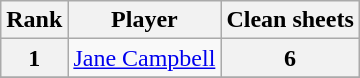<table class="wikitable">
<tr>
<th>Rank</th>
<th>Player</th>
<th>Clean sheets</th>
</tr>
<tr>
<th>1</th>
<td> <a href='#'>Jane Campbell</a></td>
<th>6</th>
</tr>
<tr>
</tr>
</table>
